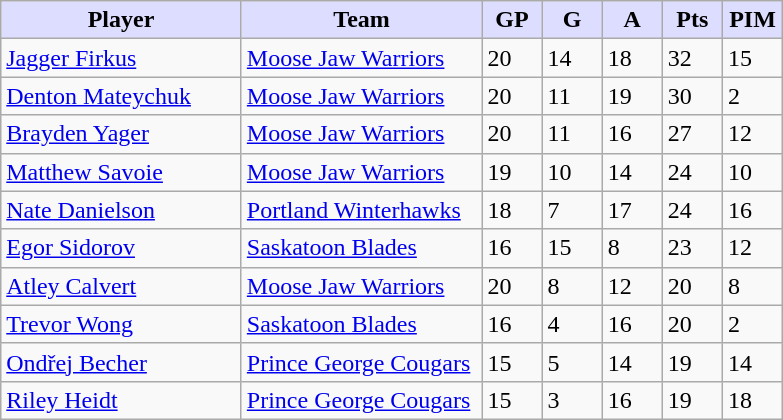<table class="wikitable">
<tr>
<th style="background:#ddf; width:30%;">Player</th>
<th style="background:#ddf; width:30%;">Team</th>
<th style="background:#ddf; width:7.5%;">GP</th>
<th style="background:#ddf; width:7.5%;">G</th>
<th style="background:#ddf; width:7.5%;">A</th>
<th style="background:#ddf; width:7.5%;">Pts</th>
<th style="background:#ddf; width:7.5%;">PIM</th>
</tr>
<tr>
<td><a href='#'>Jagger Firkus</a></td>
<td><a href='#'>Moose Jaw Warriors</a></td>
<td>20</td>
<td>14</td>
<td>18</td>
<td>32</td>
<td>15</td>
</tr>
<tr>
<td><a href='#'>Denton Mateychuk</a></td>
<td><a href='#'>Moose Jaw Warriors</a></td>
<td>20</td>
<td>11</td>
<td>19</td>
<td>30</td>
<td>2</td>
</tr>
<tr>
<td><a href='#'>Brayden Yager</a></td>
<td><a href='#'>Moose Jaw Warriors</a></td>
<td>20</td>
<td>11</td>
<td>16</td>
<td>27</td>
<td>12</td>
</tr>
<tr>
<td><a href='#'>Matthew Savoie</a></td>
<td><a href='#'>Moose Jaw Warriors</a></td>
<td>19</td>
<td>10</td>
<td>14</td>
<td>24</td>
<td>10</td>
</tr>
<tr>
<td><a href='#'>Nate Danielson</a></td>
<td><a href='#'>Portland Winterhawks</a></td>
<td>18</td>
<td>7</td>
<td>17</td>
<td>24</td>
<td>16</td>
</tr>
<tr>
<td><a href='#'>Egor Sidorov</a></td>
<td><a href='#'>Saskatoon Blades</a></td>
<td>16</td>
<td>15</td>
<td>8</td>
<td>23</td>
<td>12</td>
</tr>
<tr>
<td><a href='#'>Atley Calvert</a></td>
<td><a href='#'>Moose Jaw Warriors</a></td>
<td>20</td>
<td>8</td>
<td>12</td>
<td>20</td>
<td>8</td>
</tr>
<tr>
<td><a href='#'>Trevor Wong</a></td>
<td><a href='#'>Saskatoon Blades</a></td>
<td>16</td>
<td>4</td>
<td>16</td>
<td>20</td>
<td>2</td>
</tr>
<tr>
<td><a href='#'>Ondřej Becher</a></td>
<td><a href='#'>Prince George Cougars</a></td>
<td>15</td>
<td>5</td>
<td>14</td>
<td>19</td>
<td>14</td>
</tr>
<tr>
<td><a href='#'>Riley Heidt</a></td>
<td><a href='#'>Prince George Cougars</a></td>
<td>15</td>
<td>3</td>
<td>16</td>
<td>19</td>
<td>18</td>
</tr>
</table>
